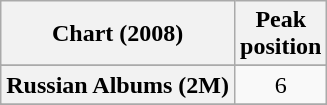<table class="wikitable sortable plainrowheaders" style="text-align:center">
<tr>
<th scope="col">Chart (2008)</th>
<th scope="col">Peak<br> position</th>
</tr>
<tr>
</tr>
<tr>
</tr>
<tr>
</tr>
<tr>
<th scope="row">Russian Albums (2M)</th>
<td style="text-align:center;">6</td>
</tr>
<tr>
</tr>
<tr>
</tr>
<tr>
</tr>
</table>
